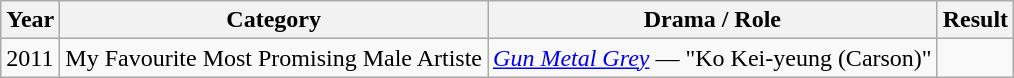<table class="wikitable sortable">
<tr>
<th>Year</th>
<th>Category</th>
<th>Drama / Role</th>
<th>Result</th>
</tr>
<tr>
<td>2011</td>
<td>My Favourite Most Promising Male Artiste</td>
<td><em><a href='#'>Gun Metal Grey</a></em> — "Ko Kei-yeung (Carson)"</td>
<td></td>
</tr>
</table>
